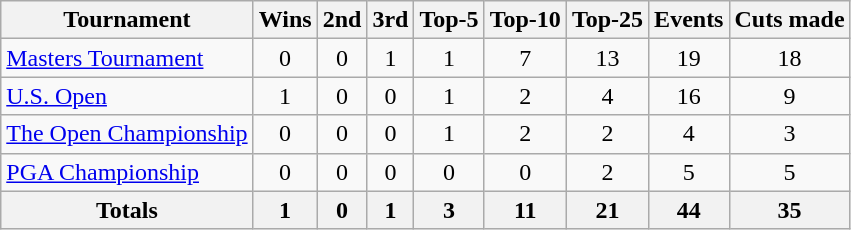<table class=wikitable style=text-align:center>
<tr>
<th>Tournament</th>
<th>Wins</th>
<th>2nd</th>
<th>3rd</th>
<th>Top-5</th>
<th>Top-10</th>
<th>Top-25</th>
<th>Events</th>
<th>Cuts made</th>
</tr>
<tr>
<td align=left><a href='#'>Masters Tournament</a></td>
<td>0</td>
<td>0</td>
<td>1</td>
<td>1</td>
<td>7</td>
<td>13</td>
<td>19</td>
<td>18</td>
</tr>
<tr>
<td align=left><a href='#'>U.S. Open</a></td>
<td>1</td>
<td>0</td>
<td>0</td>
<td>1</td>
<td>2</td>
<td>4</td>
<td>16</td>
<td>9</td>
</tr>
<tr>
<td align=left><a href='#'>The Open Championship</a></td>
<td>0</td>
<td>0</td>
<td>0</td>
<td>1</td>
<td>2</td>
<td>2</td>
<td>4</td>
<td>3</td>
</tr>
<tr>
<td align=left><a href='#'>PGA Championship</a></td>
<td>0</td>
<td>0</td>
<td>0</td>
<td>0</td>
<td>0</td>
<td>2</td>
<td>5</td>
<td>5</td>
</tr>
<tr>
<th>Totals</th>
<th>1</th>
<th>0</th>
<th>1</th>
<th>3</th>
<th>11</th>
<th>21</th>
<th>44</th>
<th>35</th>
</tr>
</table>
